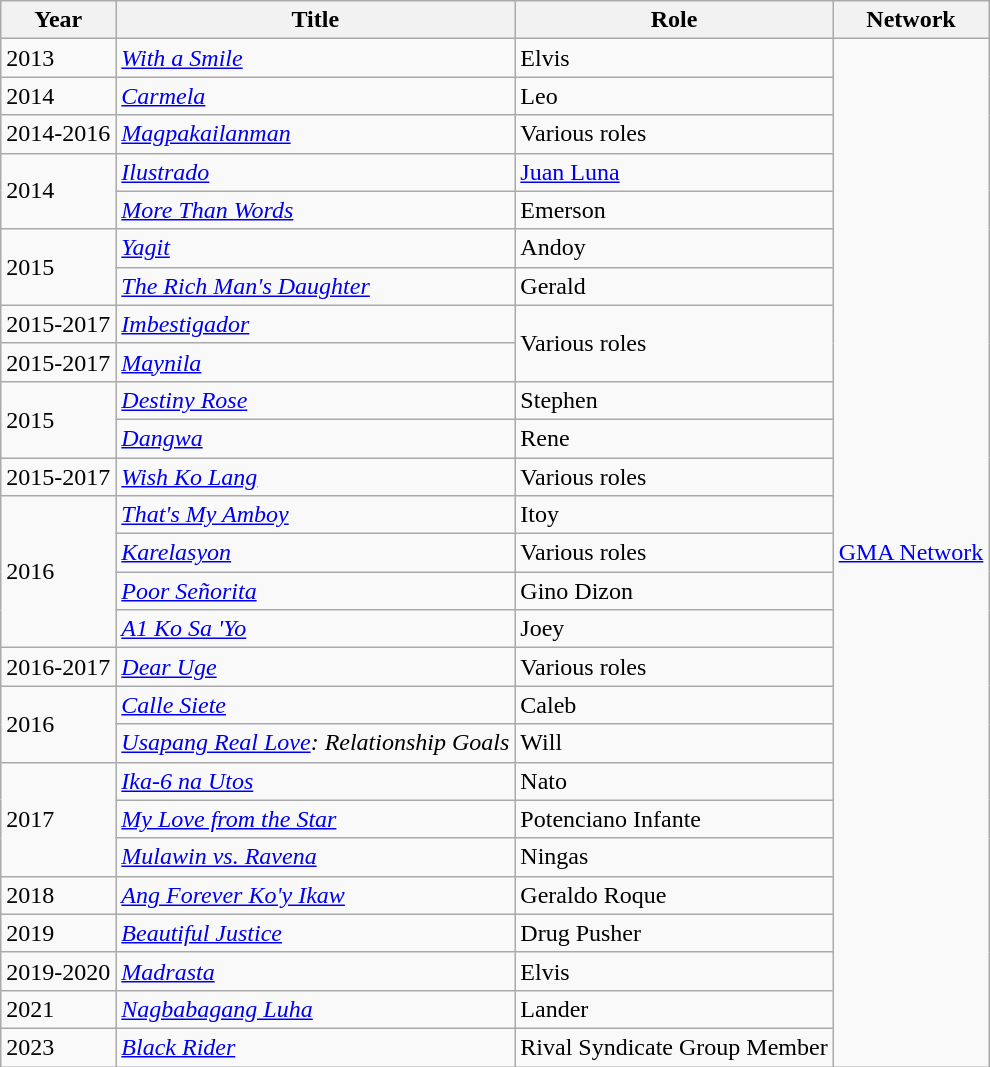<table class="wikitable plainrowheaders sortable">
<tr>
<th scope="col">Year</th>
<th scope="col">Title</th>
<th scope="col">Role</th>
<th scope="col">Network</th>
</tr>
<tr>
<td>2013</td>
<td><em><a href='#'>With a Smile</a></em></td>
<td>Elvis</td>
<td rowspan="28"><a href='#'>GMA Network</a></td>
</tr>
<tr>
<td>2014</td>
<td><em><a href='#'>Carmela</a></em></td>
<td>Leo</td>
</tr>
<tr>
<td>2014-2016</td>
<td><em><a href='#'>Magpakailanman</a></em></td>
<td>Various roles</td>
</tr>
<tr>
<td rowspan="2">2014</td>
<td><em><a href='#'>Ilustrado</a></em></td>
<td><a href='#'>Juan Luna</a></td>
</tr>
<tr>
<td><em><a href='#'>More Than Words</a></em></td>
<td>Emerson</td>
</tr>
<tr>
<td rowspan="2">2015</td>
<td><em><a href='#'>Yagit</a></em></td>
<td>Andoy</td>
</tr>
<tr>
<td><em><a href='#'>The Rich Man's Daughter</a></em></td>
<td>Gerald</td>
</tr>
<tr>
<td>2015-2017</td>
<td><em><a href='#'>Imbestigador</a></em></td>
<td rowspan="2">Various roles</td>
</tr>
<tr>
<td>2015-2017</td>
<td><em><a href='#'>Maynila</a></em></td>
</tr>
<tr>
<td rowspan="2">2015</td>
<td><em><a href='#'>Destiny Rose</a></em></td>
<td>Stephen</td>
</tr>
<tr>
<td><em><a href='#'>Dangwa</a></em></td>
<td>Rene</td>
</tr>
<tr>
<td>2015-2017</td>
<td><em><a href='#'>Wish Ko Lang</a></em></td>
<td>Various roles</td>
</tr>
<tr>
<td rowspan="4">2016</td>
<td><em><a href='#'>That's My Amboy</a></em></td>
<td>Itoy </td>
</tr>
<tr>
<td><em><a href='#'>Karelasyon</a></em></td>
<td>Various roles</td>
</tr>
<tr>
<td><em><a href='#'>Poor Señorita</a></em></td>
<td>Gino Dizon </td>
</tr>
<tr>
<td><em><a href='#'>A1 Ko Sa 'Yo</a></em></td>
<td>Joey</td>
</tr>
<tr>
<td>2016-2017</td>
<td><em><a href='#'>Dear Uge</a></em></td>
<td>Various roles</td>
</tr>
<tr>
<td rowspan="2">2016</td>
<td><em><a href='#'>Calle Siete</a></em></td>
<td>Caleb</td>
</tr>
<tr>
<td><em><a href='#'>Usapang Real Love</a>: Relationship Goals</em></td>
<td>Will</td>
</tr>
<tr>
<td rowspan="3">2017</td>
<td><em><a href='#'>Ika-6 na Utos</a></em></td>
<td>Nato</td>
</tr>
<tr>
<td><em><a href='#'>My Love from the Star</a></em></td>
<td>Potenciano Infante</td>
</tr>
<tr>
<td><em><a href='#'>Mulawin vs. Ravena</a></em></td>
<td>Ningas</td>
</tr>
<tr>
<td>2018</td>
<td><em><a href='#'>Ang Forever Ko'y Ikaw</a></em></td>
<td>Geraldo Roque</td>
</tr>
<tr>
<td>2019</td>
<td><em><a href='#'>Beautiful Justice</a></em></td>
<td>Drug Pusher</td>
</tr>
<tr>
<td>2019-2020</td>
<td><em><a href='#'>Madrasta</a></em></td>
<td>Elvis</td>
</tr>
<tr>
<td>2021</td>
<td><a href='#'><em>Nagbabagang Luha</em></a></td>
<td>Lander</td>
</tr>
<tr>
<td>2023</td>
<td><a href='#'><em>Black Rider</em></a></td>
<td>Rival Syndicate Group Member</td>
</tr>
</table>
